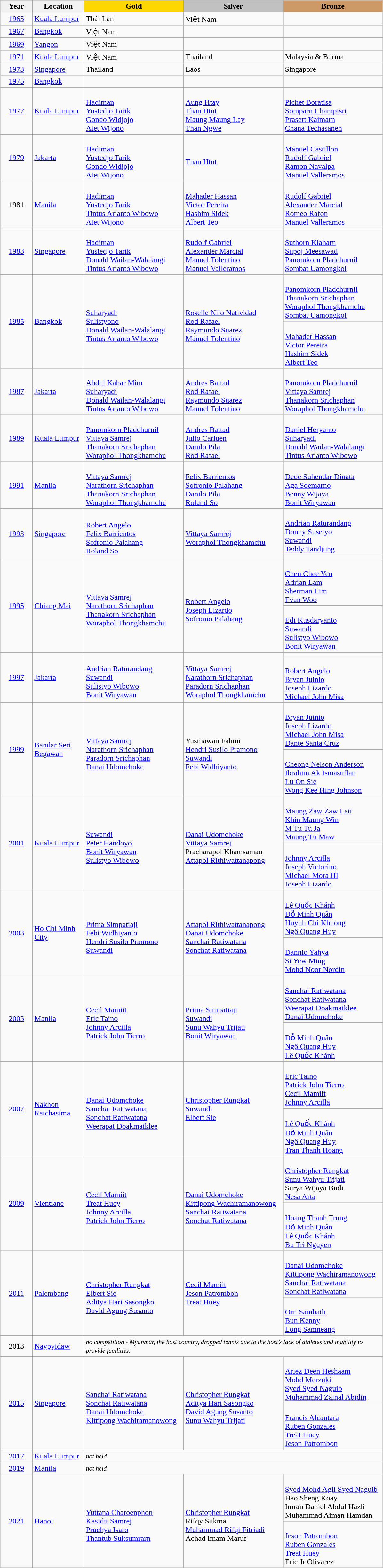<table class="wikitable">
<tr align=center>
<th width="60">Year</th>
<th width="100">Location</th>
<td width="200" bgcolor=gold><strong>Gold</strong></td>
<td width="200" bgcolor=silver><strong>Silver</strong></td>
<td width="200" bgcolor=cc9966><strong>Bronze</strong></td>
</tr>
<tr>
<td align="center"><a href='#'>1965</a></td>
<td><a href='#'>Kuala Lumpur</a></td>
<td>Thái Lan</td>
<td>Việt Nam</td>
<td></td>
</tr>
<tr>
<td align="center"><a href='#'>1967</a></td>
<td><a href='#'>Bangkok</a></td>
<td>Việt Nam</td>
<td></td>
<td></td>
</tr>
<tr>
<td align="center"><a href='#'>1969</a></td>
<td><a href='#'>Yangon</a></td>
<td>Việt Nam</td>
<td></td>
<td></td>
</tr>
<tr>
<td align="center"><a href='#'>1971</a></td>
<td><a href='#'>Kuala Lumpur</a></td>
<td>Việt Nam</td>
<td>Thailand</td>
<td>Malaysia & Burma</td>
</tr>
<tr>
<td align="center"><a href='#'>1973</a></td>
<td><a href='#'>Singapore</a></td>
<td>Thailand</td>
<td>Laos</td>
<td>Singapore</td>
</tr>
<tr>
<td align="center"><a href='#'>1975</a></td>
<td><a href='#'>Bangkok</a></td>
<td></td>
<td></td>
<td></td>
</tr>
<tr>
<td align="center"><a href='#'>1977</a></td>
<td><a href='#'>Kuala Lumpur</a></td>
<td> <br> <a href='#'>Hadiman</a> <br> <a href='#'>Yustedjo Tarik</a> <br> <a href='#'>Gondo Widjojo</a> <br> <a href='#'>Atet Wijono</a></td>
<td> <br> <a href='#'>Aung Htay</a> <br> <a href='#'>Than Htut</a> <br> <a href='#'>Maung Maung Lay</a> <br> <a href='#'>Than Ngwe</a></td>
<td> <br> <a href='#'>Pichet Boratisa</a> <br> <a href='#'>Somparn Champisri</a> <br> <a href='#'>Prasert Kaimarn</a> <br> <a href='#'>Chana Techasanen</a></td>
</tr>
<tr>
<td align="center"><a href='#'>1979</a></td>
<td><a href='#'>Jakarta</a></td>
<td> <br> <a href='#'>Hadiman</a> <br> <a href='#'>Yustedjo Tarik</a> <br> <a href='#'>Gondo Widjojo</a> <br> <a href='#'>Atet Wijono</a></td>
<td> <br> <a href='#'>Than Htut</a></td>
<td> <br> <a href='#'>Manuel Castillon</a> <br> <a href='#'>Rudolf Gabriel</a> <br> <a href='#'>Ramon Navalpa</a> <br> <a href='#'>Manuel Valleramos</a></td>
</tr>
<tr>
<td align="center">1981</td>
<td><a href='#'>Manila</a></td>
<td> <br> <a href='#'>Hadiman</a> <br> <a href='#'>Yustedjo Tarik</a> <br> <a href='#'>Tintus Arianto Wibowo</a> <br> <a href='#'>Atet Wijono</a></td>
<td> <br> <a href='#'>Mahader Hassan</a> <br> <a href='#'>Victor Pereira</a> <br> <a href='#'>Hashim Sidek</a> <br> <a href='#'>Albert Teo</a></td>
<td> <br> <a href='#'>Rudolf Gabriel</a> <br> <a href='#'>Alexander Marcial</a> <br> <a href='#'>Romeo Rafon</a> <br> <a href='#'>Manuel Valleramos</a></td>
</tr>
<tr>
<td align="center"><a href='#'>1983</a></td>
<td><a href='#'>Singapore</a></td>
<td> <br> <a href='#'>Hadiman</a> <br> <a href='#'>Yustedjo Tarik</a> <br> <a href='#'>Donald Wailan-Walalangi</a> <br> <a href='#'>Tintus Arianto Wibowo</a></td>
<td> <br> <a href='#'>Rudolf Gabriel</a> <br> <a href='#'>Alexander Marcial</a> <br> <a href='#'>Manuel Tolentino</a> <br> <a href='#'>Manuel Valleramos</a></td>
<td> <br> <a href='#'>Suthorn Klaharn</a> <br> <a href='#'>Supoj Meesawad</a> <br> <a href='#'>Panomkorn Pladchurnil</a> <br> <a href='#'>Sombat Uamongkol</a></td>
</tr>
<tr>
<td rowspan="2" align="center"><a href='#'>1985</a></td>
<td rowspan="2"><a href='#'>Bangkok</a></td>
<td rowspan="2"> <br> <a href='#'>Suharyadi</a> <br> <a href='#'>Sulistyono</a> <br> <a href='#'>Donald Wailan-Walalangi</a> <br> <a href='#'>Tintus Arianto Wibowo</a></td>
<td rowspan="2"> <br> <a href='#'>Roselle Nilo Natividad</a> <br> <a href='#'>Rod Rafael</a> <br> <a href='#'>Raymundo Suarez</a> <br> <a href='#'>Manuel Tolentino</a></td>
<td>  <br> <a href='#'>Panomkorn Pladchurnil</a> <br> <a href='#'>Thanakorn Srichaphan</a> <br> <a href='#'>Woraphol Thongkhamchu</a> <br> <a href='#'>Sombat Uamongkol</a></td>
</tr>
<tr>
<td> <br> <a href='#'>Mahader Hassan</a> <br> <a href='#'>Victor Pereira</a> <br> <a href='#'>Hashim Sidek</a> <br> <a href='#'>Albert Teo</a></td>
</tr>
<tr>
<td align="center"><a href='#'>1987</a></td>
<td><a href='#'>Jakarta</a></td>
<td> <br> <a href='#'>Abdul Kahar Mim</a> <br> <a href='#'>Suharyadi</a> <br> <a href='#'>Donald Wailan-Walalangi</a> <br> <a href='#'>Tintus Arianto Wibowo</a></td>
<td> <br> <a href='#'>Andres Battad</a> <br> <a href='#'>Rod Rafael</a> <br> <a href='#'>Raymundo Suarez</a> <br> <a href='#'>Manuel Tolentino</a></td>
<td> <br> <a href='#'>Panomkorn Pladchurnil</a> <br> <a href='#'>Vittaya Samrej</a> <br> <a href='#'>Thanakorn Srichaphan</a> <br> <a href='#'>Woraphol Thongkhamchu</a></td>
</tr>
<tr>
<td align="center"><a href='#'>1989</a></td>
<td><a href='#'>Kuala Lumpur</a></td>
<td> <br> <a href='#'>Panomkorn Pladchurnil</a> <br> <a href='#'>Vittaya Samrej</a> <br> <a href='#'>Thanakorn Srichaphan</a> <br> <a href='#'>Woraphol Thongkhamchu</a></td>
<td> <br> <a href='#'>Andres Battad</a> <br> <a href='#'>Julio Carluen</a> <br> <a href='#'>Danilo Pila</a> <br> <a href='#'>Rod Rafael</a></td>
<td> <br> <a href='#'>Daniel Heryanto</a> <br> <a href='#'>Suharyadi</a> <br> <a href='#'>Donald Wailan-Walalangi</a> <br> <a href='#'>Tintus Arianto Wibowo</a></td>
</tr>
<tr>
<td align="center"><a href='#'>1991</a></td>
<td><a href='#'>Manila</a></td>
<td> <br> <a href='#'>Vittaya Samrej</a> <br> <a href='#'>Narathorn Srichaphan</a> <br> <a href='#'>Thanakorn Srichaphan</a> <br> <a href='#'>Woraphol Thongkhamchu</a></td>
<td> <br> <a href='#'>Felix Barrientos</a> <br> <a href='#'>Sofronio Palahang</a> <br> <a href='#'>Danilo Pila</a> <br> <a href='#'>Roland So</a></td>
<td> <br> <a href='#'>Dede Suhendar Dinata</a> <br> <a href='#'>Aga Soemarno</a> <br> <a href='#'>Benny Wijaya</a> <br> <a href='#'>Bonit Wiryawan</a></td>
</tr>
<tr>
<td rowspan="2" align="center"><a href='#'>1993</a></td>
<td rowspan="2"><a href='#'>Singapore</a></td>
<td rowspan="2"> <br> <a href='#'>Robert Angelo</a> <br> <a href='#'>Felix Barrientos</a> <br> <a href='#'>Sofronio Palahang</a> <br> <a href='#'>Roland So</a></td>
<td rowspan="2"> <br> <a href='#'>Vittaya Samrej</a> <br> <a href='#'>Woraphol Thongkhamchu</a></td>
<td> <br> <a href='#'>Andrian Raturandang</a> <br> <a href='#'>Donny Susetyo</a> <br> <a href='#'>Suwandi</a> <br> <a href='#'>Teddy Tandjung</a></td>
</tr>
<tr>
<td></td>
</tr>
<tr>
<td rowspan="2" align="center"><a href='#'>1995</a></td>
<td rowspan="2"><a href='#'>Chiang Mai</a></td>
<td rowspan="2"> <br> <a href='#'>Vittaya Samrej</a> <br> <a href='#'>Narathorn Srichaphan</a> <br> <a href='#'>Thanakorn Srichaphan</a> <br> <a href='#'>Woraphol Thongkhamchu</a></td>
<td rowspan="2"> <br> <a href='#'>Robert Angelo</a> <br> <a href='#'>Joseph Lizardo</a> <br> <a href='#'>Sofronio Palahang</a></td>
<td> <br> <a href='#'>Chen Chee Yen</a> <br> <a href='#'>Adrian Lam</a> <br> <a href='#'>Sherman Lim</a> <br> <a href='#'>Evan Woo</a></td>
</tr>
<tr>
<td> <br> <a href='#'>Edi Kusdaryanto</a> <br> <a href='#'>Suwandi</a> <br> <a href='#'>Sulistyo Wibowo</a> <br> <a href='#'>Bonit Wiryawan</a></td>
</tr>
<tr>
<td rowspan="2" align="center"><a href='#'>1997</a></td>
<td rowspan="2"><a href='#'>Jakarta</a></td>
<td rowspan="2"> <br> <a href='#'>Andrian Raturandang</a> <br> <a href='#'>Suwandi</a> <br> <a href='#'>Sulistyo Wibowo</a> <br> <a href='#'>Bonit Wiryawan</a></td>
<td rowspan="2"> <br> <a href='#'>Vittaya Samrej</a><br> <a href='#'>Narathorn Srichaphan</a> <br> <a href='#'>Paradorn Srichaphan</a> <br> <a href='#'>Woraphol Thongkhamchu</a></td>
<td></td>
</tr>
<tr>
<td> <br> <a href='#'>Robert Angelo</a> <br> <a href='#'>Bryan Juinio</a><br> <a href='#'>Joseph Lizardo</a><br> <a href='#'>Michael John Misa</a></td>
</tr>
<tr>
<td rowspan="2" align="center"><a href='#'>1999</a></td>
<td rowspan="2"><a href='#'>Bandar Seri Begawan</a></td>
<td rowspan="2"> <br> <a href='#'>Vittaya Samrej</a><br> <a href='#'>Narathorn Srichaphan</a> <br> <a href='#'>Paradorn Srichaphan</a> <br> <a href='#'>Danai Udomchoke</a></td>
<td rowspan="2"> <br> Yusmawan Fahmi <br>  <a href='#'>Hendri Susilo Pramono</a> <br> <a href='#'>Suwandi</a><br> <a href='#'>Febi Widhiyanto</a></td>
<td> <br> <a href='#'>Bryan Juinio</a><br> <a href='#'>Joseph Lizardo</a><br> <a href='#'>Michael John Misa</a><br> <a href='#'>Dante Santa Cruz</a></td>
</tr>
<tr>
<td><br> <a href='#'>Cheong Nelson Anderson</a> <br> <a href='#'>Ibrahim Ak Ismasuflan</a><br> <a href='#'>Lu On Sie</a><br> <a href='#'>Wong Kee Hing Johnson</a></td>
</tr>
<tr>
<td rowspan="2" align="center"><a href='#'>2001</a></td>
<td rowspan="2"><a href='#'>Kuala Lumpur</a></td>
<td rowspan="2"><br> <a href='#'>Suwandi</a><br> <a href='#'>Peter Handoyo</a><br> <a href='#'>Bonit Wiryawan</a><br> <a href='#'>Sulistyo Wibowo</a></td>
<td rowspan="2"><br> <a href='#'>Danai Udomchoke</a><br> <a href='#'>Vittaya Samrej</a><br> Pracharapol Khamsaman<br> <a href='#'>Attapol Rithiwattanapong</a></td>
<td><br> <a href='#'>Maung Zaw Zaw Latt</a><br> <a href='#'>Khin Maung Win</a><br> <a href='#'>M Tu Tu Ja</a><br> <a href='#'>Maung Tu Maw</a></td>
</tr>
<tr>
<td><br> <a href='#'>Johnny Arcilla</a><br> <a href='#'>Joseph Victorino</a><br> <a href='#'>Michael Mora III</a><br> <a href='#'>Joseph Lizardo</a></td>
</tr>
<tr>
<td rowspan="2" align="center"><a href='#'>2003</a></td>
<td rowspan="2"><a href='#'>Ho Chi Minh City</a></td>
<td rowspan="2"><br> <a href='#'>Prima Simpatiaji</a><br> <a href='#'>Febi Widhiyanto</a><br> <a href='#'>Hendri Susilo Pramono</a><br> <a href='#'>Suwandi</a></td>
<td rowspan="2"><br> <a href='#'>Attapol Rithiwattanapong</a><br> <a href='#'>Danai Udomchoke</a><br> <a href='#'>Sanchai Ratiwatana</a><br> <a href='#'>Sonchat Ratiwatana</a></td>
<td><br> <a href='#'>Lê Quốc Khánh</a><br> <a href='#'>Đỗ Minh Quân</a><br> <a href='#'>Huynh Chi Khuong</a><br> <a href='#'>Ngô Quang Huy</a></td>
</tr>
<tr>
<td><br> <a href='#'>Dannio Yahya</a><br> <a href='#'>Si Yew Ming</a><br> <a href='#'>Mohd Noor Nordin</a></td>
</tr>
<tr>
<td rowspan="2" align="center"><a href='#'>2005</a></td>
<td rowspan="2"><a href='#'>Manila</a></td>
<td rowspan="2"><br> <a href='#'>Cecil Mamiit</a><br> <a href='#'>Eric Taino</a><br> <a href='#'>Johnny Arcilla</a><br> <a href='#'>Patrick John Tierro</a></td>
<td rowspan="2"><br> <a href='#'>Prima Simpatiaji</a><br> <a href='#'>Suwandi</a><br> <a href='#'>Sunu Wahyu Trijati</a><br> <a href='#'>Bonit Wiryawan</a></td>
<td><br> <a href='#'>Sanchai Ratiwatana</a><br> <a href='#'>Sonchat Ratiwatana</a><br> <a href='#'>Weerapat Doakmaiklee</a><br> <a href='#'>Danai Udomchoke</a></td>
</tr>
<tr>
<td><br> <a href='#'>Đỗ Minh Quân</a><br><a href='#'>Ngô Quang Huy</a> <br> <a href='#'>Lê Quốc Khánh</a></td>
</tr>
<tr>
<td rowspan="2" align="center"><a href='#'>2007</a></td>
<td rowspan="2"><a href='#'>Nakhon Ratchasima</a></td>
<td rowspan="2"> <br> <a href='#'>Danai Udomchoke</a> <br> <a href='#'>Sanchai Ratiwatana</a> <br> <a href='#'>Sonchat Ratiwatana</a> <br> <a href='#'>Weerapat Doakmaiklee</a></td>
<td rowspan="2"> <br> <a href='#'>Christopher Rungkat</a> <br> <a href='#'>Suwandi</a> <br> <a href='#'>Elbert Sie</a><br> </td>
<td> <br> <a href='#'>Eric Taino</a> <br> <a href='#'>Patrick John Tierro</a> <br> <a href='#'>Cecil Mamiit</a> <br> <a href='#'>Johnny Arcilla</a></td>
</tr>
<tr>
<td> <br> <a href='#'>Lê Quốc Khánh</a> <br> <a href='#'>Đỗ Minh Quân</a> <br> <a href='#'>Ngô Quang Huy</a> <br> <a href='#'>Tran Thanh Hoang</a></td>
</tr>
<tr>
<td rowspan="2" align="center"><a href='#'>2009</a></td>
<td rowspan="2"><a href='#'>Vientiane</a></td>
<td rowspan="2"> <br> <a href='#'>Cecil Mamiit</a> <br> <a href='#'>Treat Huey</a> <br> <a href='#'>Johnny Arcilla</a> <br> <a href='#'>Patrick John Tierro</a></td>
<td rowspan="2"> <br> <a href='#'>Danai Udomchoke</a> <br> <a href='#'>Kittipong Wachiramanowong</a> <br> <a href='#'>Sanchai Ratiwatana</a> <br> <a href='#'>Sonchat Ratiwatana</a></td>
<td> <br> <a href='#'>Christopher Rungkat</a> <br> <a href='#'>Sunu Wahyu Trijati</a> <br> Surya Wijaya Budi <br> <a href='#'>Nesa Arta</a></td>
</tr>
<tr>
<td>  <br> <a href='#'>Hoang Thanh Trung</a> <br> <a href='#'>Đỗ Minh Quân</a> <br> <a href='#'>Lê Quốc Khánh</a> <br> <a href='#'>Bu Tri Nguyen</a></td>
</tr>
<tr>
<td rowspan="2" align="center"><a href='#'>2011</a></td>
<td rowspan="2"><a href='#'>Palembang</a></td>
<td rowspan="2"> <br> <a href='#'>Christopher Rungkat</a> <br> <a href='#'>Elbert Sie</a> <br> <a href='#'>Aditya Hari Sasongko</a> <br> <a href='#'>David Agung Susanto</a></td>
<td rowspan="2"> <br> <a href='#'>Cecil Mamiit</a> <br> <a href='#'>Jeson Patrombon</a> <br> <a href='#'>Treat Huey</a> <br>  </td>
<td> <br> <a href='#'>Danai Udomchoke</a> <br> <a href='#'>Kittipong Wachiramanowong</a> <br> <a href='#'>Sanchai Ratiwatana</a> <br> <a href='#'>Sonchat Ratiwatana</a></td>
</tr>
<tr>
<td> <br> <a href='#'>Orn Sambath</a> <br> <a href='#'>Bun Kenny</a> <br> <a href='#'>Long Samneang</a></td>
</tr>
<tr>
<td align="center">2013</td>
<td><a href='#'>Naypyidaw</a></td>
<td colspan=3><small><em>no competition</em> - <em>Myanmar, the host country, dropped tennis due to the host’s lack of athletes and inability to provide facilities</em>.</small></td>
</tr>
<tr>
</tr>
<tr>
<td rowspan="2" align="center"><a href='#'>2015</a></td>
<td rowspan="2"><a href='#'>Singapore</a></td>
<td rowspan="2"><br> <a href='#'>Sanchai Ratiwatana</a><br> <a href='#'>Sonchat Ratiwatana</a><br> <a href='#'>Danai Udomchoke</a><br> <a href='#'>Kittipong Wachiramanowong</a></td>
<td rowspan="2"><br> <a href='#'>Christopher Rungkat</a><br> <a href='#'>Aditya Hari Sasongko</a><br> <a href='#'>David Agung Susanto</a><br> <a href='#'>Sunu Wahyu Trijati</a></td>
<td><br> <a href='#'>Ariez Deen Heshaam</a><br> <a href='#'>Mohd Merzuki</a><br> <a href='#'>Syed Syed Naguib</a><br> <a href='#'>Muhammad Zainal Abidin</a></td>
</tr>
<tr>
<td><br> <a href='#'>Francis Alcantara</a><br> <a href='#'>Ruben Gonzales</a><br> <a href='#'>Treat Huey</a><br> <a href='#'>Jeson Patrombon</a></td>
</tr>
<tr>
<td align="center"><a href='#'>2017</a></td>
<td><a href='#'>Kuala Lumpur</a></td>
<td colspan=3><small><em>not held</em></small></td>
</tr>
<tr>
<td align="center"><a href='#'>2019</a></td>
<td><a href='#'>Manila</a></td>
<td colspan=3><small><em>not held</em></small></td>
</tr>
<tr>
<td rowspan="2" align="center"><a href='#'>2021</a></td>
<td rowspan="2"><a href='#'>Hanoi</a></td>
<td rowspan=2><br><a href='#'>Yuttana Charoenphon</a><br><a href='#'>Kasidit Samrej</a><br><a href='#'>Pruchya Isaro</a><br><a href='#'>Thantub Suksumrarn</a></td>
<td rowspan=2><br><a href='#'>Christopher Rungkat</a><br>Rifqy Sukma<br><a href='#'>Muhammad Rifqi Fitriadi</a>  <br>Achad Imam Maruf</td>
<td><br><a href='#'>Syed Mohd Agil Syed Naguib</a><br>Hao Sheng Koay<br>Imran Daniel Abdul Hazli<br>Muhammad Aiman Hamdan</td>
</tr>
<tr>
<td><br> <a href='#'>Jeson Patrombon</a><br><a href='#'>Ruben Gonzales</a><br><a href='#'>Treat Huey</a><br>Eric Jr Olivarez</td>
</tr>
</table>
